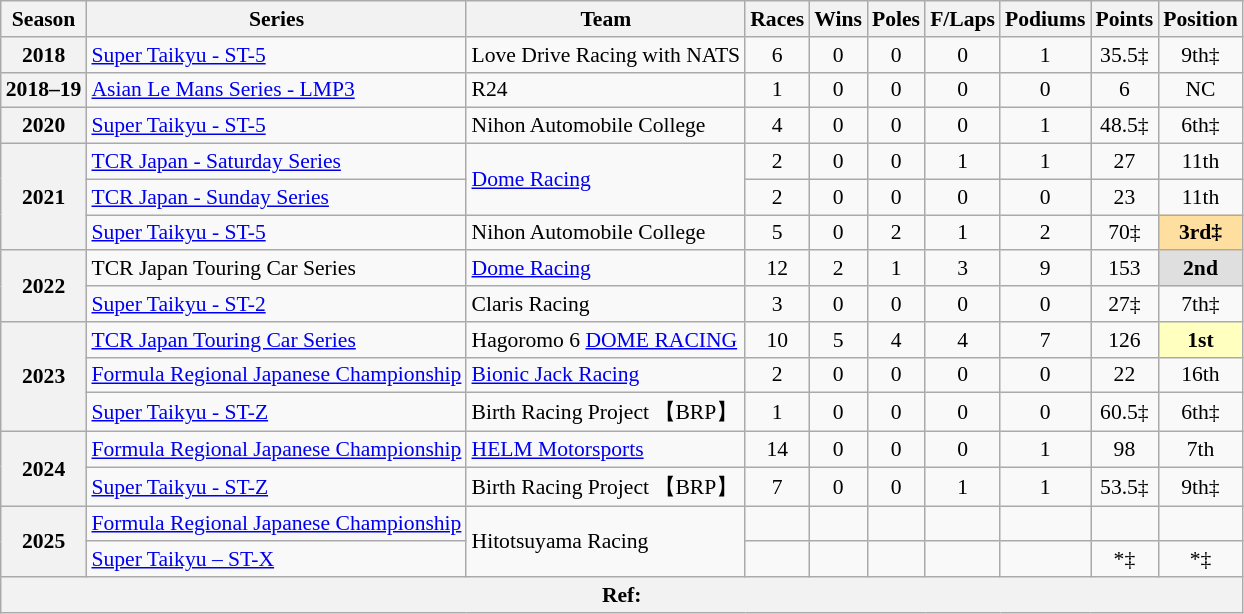<table class="wikitable" style="font-size: 90%; text-align:center">
<tr>
<th>Season</th>
<th>Series</th>
<th>Team</th>
<th>Races</th>
<th>Wins</th>
<th>Poles</th>
<th>F/Laps</th>
<th>Podiums</th>
<th>Points</th>
<th>Position</th>
</tr>
<tr>
<th>2018</th>
<td align=left><a href='#'>Super Taikyu - ST-5</a></td>
<td align=left nowrap>Love Drive Racing with NATS</td>
<td>6</td>
<td>0</td>
<td>0</td>
<td>0</td>
<td>1</td>
<td>35.5‡</td>
<td>9th‡</td>
</tr>
<tr>
<th>2018–19</th>
<td align=left><a href='#'>Asian Le Mans Series - LMP3</a></td>
<td align=left>R24</td>
<td>1</td>
<td>0</td>
<td>0</td>
<td>0</td>
<td>0</td>
<td>6</td>
<td>NC</td>
</tr>
<tr>
<th>2020</th>
<td align=left><a href='#'>Super Taikyu - ST-5</a></td>
<td align=left>Nihon Automobile College</td>
<td>4</td>
<td>0</td>
<td>0</td>
<td>0</td>
<td>1</td>
<td>48.5‡</td>
<td>6th‡</td>
</tr>
<tr>
<th rowspan="3">2021</th>
<td align=left><a href='#'>TCR Japan - Saturday Series</a></td>
<td rowspan="2" align=left><a href='#'>Dome Racing</a></td>
<td>2</td>
<td>0</td>
<td>0</td>
<td>1</td>
<td>1</td>
<td>27</td>
<td>11th</td>
</tr>
<tr>
<td align=left><a href='#'>TCR Japan - Sunday Series</a></td>
<td>2</td>
<td>0</td>
<td>0</td>
<td>0</td>
<td>0</td>
<td>23</td>
<td>11th</td>
</tr>
<tr>
<td align=left><a href='#'>Super Taikyu - ST-5</a></td>
<td align=left>Nihon Automobile College</td>
<td>5</td>
<td>0</td>
<td>2</td>
<td>1</td>
<td>2</td>
<td>70‡</td>
<td style="background:#ffdf9f;"><strong>3rd‡</strong></td>
</tr>
<tr>
<th rowspan="2">2022</th>
<td align=left>TCR Japan Touring Car Series</td>
<td align=left><a href='#'>Dome Racing</a></td>
<td>12</td>
<td>2</td>
<td>1</td>
<td>3</td>
<td>9</td>
<td>153</td>
<td style="background:#DFDFDF"><strong>2nd</strong></td>
</tr>
<tr>
<td align=left><a href='#'>Super Taikyu - ST-2</a></td>
<td align=left>Claris Racing</td>
<td>3</td>
<td>0</td>
<td>0</td>
<td>0</td>
<td>0</td>
<td>27‡</td>
<td>7th‡</td>
</tr>
<tr>
<th rowspan="3">2023</th>
<td align=left><a href='#'>TCR Japan Touring Car Series</a></td>
<td align=left>Hagoromo 6 <a href='#'>DOME RACING</a></td>
<td>10</td>
<td>5</td>
<td>4</td>
<td>4</td>
<td>7</td>
<td>126</td>
<td style="background:#FFFFBF"><strong>1st</strong></td>
</tr>
<tr>
<td align=left><a href='#'>Formula Regional Japanese Championship</a></td>
<td align=left><a href='#'>Bionic Jack Racing</a></td>
<td>2</td>
<td>0</td>
<td>0</td>
<td>0</td>
<td>0</td>
<td>22</td>
<td>16th</td>
</tr>
<tr>
<td align=left><a href='#'>Super Taikyu - ST-Z</a></td>
<td align=left>Birth Racing Project 【BRP】</td>
<td>1</td>
<td>0</td>
<td>0</td>
<td>0</td>
<td>0</td>
<td>60.5‡</td>
<td>6th‡</td>
</tr>
<tr>
<th rowspan=2>2024</th>
<td align=left><a href='#'>Formula Regional Japanese Championship</a></td>
<td align=left><a href='#'>HELM Motorsports</a></td>
<td>14</td>
<td>0</td>
<td>0</td>
<td>0</td>
<td>1</td>
<td>98</td>
<td>7th</td>
</tr>
<tr>
<td align=left><a href='#'>Super Taikyu - ST-Z</a></td>
<td align=left>Birth Racing Project 【BRP】</td>
<td>7</td>
<td>0</td>
<td>0</td>
<td>1</td>
<td>1</td>
<td>53.5‡</td>
<td>9th‡</td>
</tr>
<tr>
<th rowspan="2">2025</th>
<td align=left nowrap><a href='#'>Formula Regional Japanese Championship</a></td>
<td align=left rowspan="2">Hitotsuyama Racing</td>
<td></td>
<td></td>
<td></td>
<td></td>
<td></td>
<td></td>
<td></td>
</tr>
<tr>
<td align=left><a href='#'>Super Taikyu – ST-X</a></td>
<td></td>
<td></td>
<td></td>
<td></td>
<td></td>
<td>*‡</td>
<td>*‡</td>
</tr>
<tr>
<th colspan="10">Ref:</th>
</tr>
</table>
